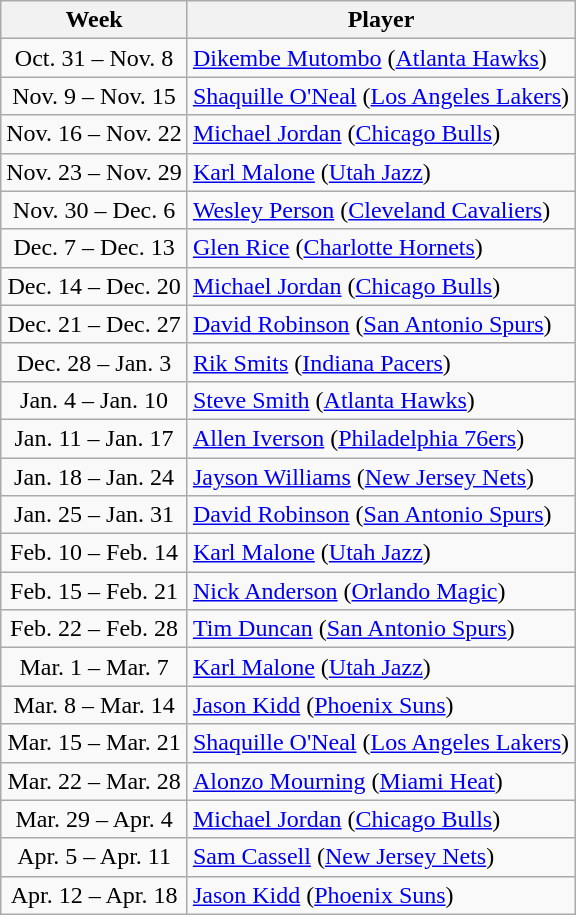<table class="wikitable">
<tr>
<th>Week</th>
<th>Player</th>
</tr>
<tr>
<td align=center>Oct. 31 – Nov. 8</td>
<td><a href='#'>Dikembe Mutombo</a> (<a href='#'>Atlanta Hawks</a>)</td>
</tr>
<tr>
<td align=center>Nov. 9 – Nov. 15</td>
<td><a href='#'>Shaquille O'Neal</a> (<a href='#'>Los Angeles Lakers</a>)</td>
</tr>
<tr>
<td align=center>Nov. 16 – Nov. 22</td>
<td><a href='#'>Michael Jordan</a> (<a href='#'>Chicago Bulls</a>)</td>
</tr>
<tr>
<td align=center>Nov. 23 – Nov. 29</td>
<td><a href='#'>Karl Malone</a> (<a href='#'>Utah Jazz</a>)</td>
</tr>
<tr>
<td align=center>Nov. 30 – Dec. 6</td>
<td><a href='#'>Wesley Person</a> (<a href='#'>Cleveland Cavaliers</a>)</td>
</tr>
<tr>
<td align=center>Dec. 7 – Dec. 13</td>
<td><a href='#'>Glen Rice</a> (<a href='#'>Charlotte Hornets</a>)</td>
</tr>
<tr>
<td align=center>Dec. 14 – Dec. 20</td>
<td><a href='#'>Michael Jordan</a> (<a href='#'>Chicago Bulls</a>)</td>
</tr>
<tr>
<td align=center>Dec. 21 – Dec. 27</td>
<td><a href='#'>David Robinson</a> (<a href='#'>San Antonio Spurs</a>)</td>
</tr>
<tr>
<td align=center>Dec. 28 – Jan. 3</td>
<td><a href='#'>Rik Smits</a> (<a href='#'>Indiana Pacers</a>)</td>
</tr>
<tr>
<td align=center>Jan. 4 – Jan. 10</td>
<td><a href='#'>Steve Smith</a> (<a href='#'>Atlanta Hawks</a>)</td>
</tr>
<tr>
<td align=center>Jan. 11 – Jan. 17</td>
<td><a href='#'>Allen Iverson</a> (<a href='#'>Philadelphia 76ers</a>)</td>
</tr>
<tr>
<td align=center>Jan. 18 – Jan. 24</td>
<td><a href='#'>Jayson Williams</a> (<a href='#'>New Jersey Nets</a>)</td>
</tr>
<tr>
<td align=center>Jan. 25 – Jan. 31</td>
<td><a href='#'>David Robinson</a> (<a href='#'>San Antonio Spurs</a>)</td>
</tr>
<tr>
<td align=center>Feb. 10 – Feb. 14</td>
<td><a href='#'>Karl Malone</a> (<a href='#'>Utah Jazz</a>)</td>
</tr>
<tr>
<td align=center>Feb. 15 – Feb. 21</td>
<td><a href='#'>Nick Anderson</a> (<a href='#'>Orlando Magic</a>)</td>
</tr>
<tr>
<td align=center>Feb. 22 – Feb. 28</td>
<td><a href='#'>Tim Duncan</a> (<a href='#'>San Antonio Spurs</a>)</td>
</tr>
<tr>
<td align=center>Mar. 1 – Mar. 7</td>
<td><a href='#'>Karl Malone</a> (<a href='#'>Utah Jazz</a>)</td>
</tr>
<tr>
<td align=center>Mar. 8 – Mar. 14</td>
<td><a href='#'>Jason Kidd</a> (<a href='#'>Phoenix Suns</a>)</td>
</tr>
<tr>
<td align=center>Mar. 15 – Mar. 21</td>
<td><a href='#'>Shaquille O'Neal</a> (<a href='#'>Los Angeles Lakers</a>)</td>
</tr>
<tr>
<td align=center>Mar. 22 – Mar. 28</td>
<td><a href='#'>Alonzo Mourning</a> (<a href='#'>Miami Heat</a>)</td>
</tr>
<tr>
<td align=center>Mar. 29 – Apr. 4</td>
<td><a href='#'>Michael Jordan</a> (<a href='#'>Chicago Bulls</a>)</td>
</tr>
<tr>
<td align=center>Apr. 5 – Apr. 11</td>
<td><a href='#'>Sam Cassell</a> (<a href='#'>New Jersey Nets</a>)</td>
</tr>
<tr>
<td align=center>Apr. 12 – Apr. 18</td>
<td><a href='#'>Jason Kidd</a> (<a href='#'>Phoenix Suns</a>)</td>
</tr>
</table>
